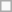<table class="wikitable">
<tr>
<td></td>
</tr>
</table>
